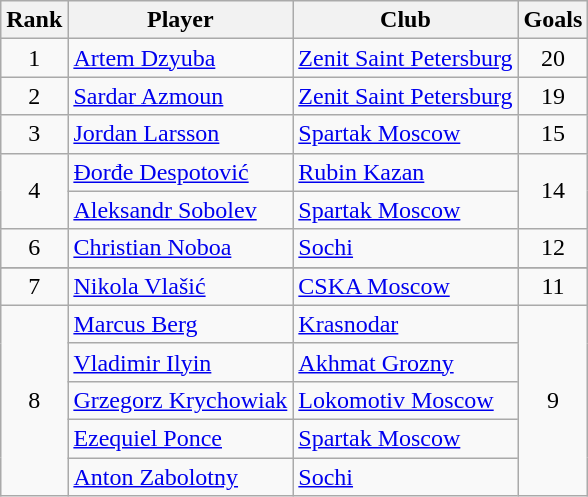<table class="wikitable" style="text-align: center;">
<tr>
<th>Rank</th>
<th>Player</th>
<th>Club</th>
<th>Goals</th>
</tr>
<tr>
<td>1</td>
<td style="text-align: left;"> <a href='#'>Artem Dzyuba</a></td>
<td style="text-align: left;"><a href='#'>Zenit Saint Petersburg</a></td>
<td>20</td>
</tr>
<tr>
<td>2</td>
<td style="text-align: left;"> <a href='#'>Sardar Azmoun</a></td>
<td style="text-align: left;"><a href='#'>Zenit Saint Petersburg</a></td>
<td>19</td>
</tr>
<tr>
<td>3</td>
<td style="text-align: left;"> <a href='#'>Jordan Larsson</a></td>
<td style="text-align: left;"><a href='#'>Spartak Moscow</a></td>
<td>15</td>
</tr>
<tr>
<td rowspan=2>4</td>
<td style="text-align: left;"> <a href='#'>Đorđe Despotović</a></td>
<td style="text-align: left;"><a href='#'>Rubin Kazan</a></td>
<td rowspan=2>14</td>
</tr>
<tr>
<td style="text-align: left;"> <a href='#'>Aleksandr Sobolev</a></td>
<td style="text-align: left;"><a href='#'>Spartak Moscow</a></td>
</tr>
<tr>
<td>6</td>
<td style="text-align: left;"> <a href='#'>Christian Noboa</a></td>
<td style="text-align: left;"><a href='#'>Sochi</a></td>
<td>12</td>
</tr>
<tr>
</tr>
<tr>
<td>7</td>
<td style="text-align: left;"> <a href='#'>Nikola Vlašić</a></td>
<td style="text-align: left;"><a href='#'>CSKA Moscow</a></td>
<td>11</td>
</tr>
<tr>
<td rowspan="5">8</td>
<td style="text-align: left;"> <a href='#'>Marcus Berg</a></td>
<td style="text-align: left;"><a href='#'>Krasnodar</a></td>
<td rowspan="5">9</td>
</tr>
<tr>
<td style="text-align: left;"> <a href='#'>Vladimir Ilyin</a></td>
<td style="text-align: left;"><a href='#'>Akhmat Grozny</a></td>
</tr>
<tr>
<td style="text-align: left;"> <a href='#'>Grzegorz Krychowiak</a></td>
<td style="text-align: left;"><a href='#'>Lokomotiv Moscow</a></td>
</tr>
<tr>
<td style="text-align: left;"> <a href='#'>Ezequiel Ponce</a></td>
<td style="text-align: left;"><a href='#'>Spartak Moscow</a></td>
</tr>
<tr>
<td style="text-align: left;"> <a href='#'>Anton Zabolotny</a></td>
<td style="text-align: left;"><a href='#'>Sochi</a></td>
</tr>
</table>
